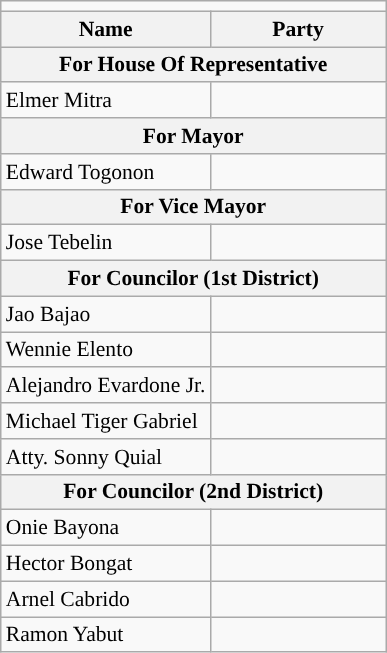<table class="wikitable" style="font-size:90%">
<tr>
<td colspan="5" style="color:inherit;background:"></td>
</tr>
<tr>
<th !width=150px>Name</th>
<th colspan=2 width=110px>Party</th>
</tr>
<tr>
<th colspan="3">For House Of Representative</th>
</tr>
<tr>
<td>Elmer Mitra</td>
<td></td>
</tr>
<tr>
<th colspan="3">For Mayor</th>
</tr>
<tr>
<td>Edward Togonon</td>
<td></td>
</tr>
<tr>
<th colspan="3">For Vice Mayor</th>
</tr>
<tr>
<td>Jose Tebelin</td>
<td></td>
</tr>
<tr>
<th colspan="3">For Councilor (1st District)</th>
</tr>
<tr>
<td>Jao Bajao</td>
<td></td>
</tr>
<tr>
<td>Wennie Elento</td>
<td></td>
</tr>
<tr>
<td>Alejandro Evardone Jr.</td>
<td></td>
</tr>
<tr>
<td>Michael Tiger Gabriel</td>
<td></td>
</tr>
<tr>
<td>Atty. Sonny Quial</td>
<td></td>
</tr>
<tr>
<th colspan="3">For Councilor (2nd District)</th>
</tr>
<tr>
<td>Onie Bayona</td>
<td></td>
</tr>
<tr>
<td>Hector Bongat</td>
<td></td>
</tr>
<tr>
<td>Arnel Cabrido</td>
<td></td>
</tr>
<tr>
<td>Ramon Yabut</td>
<td></td>
</tr>
</table>
